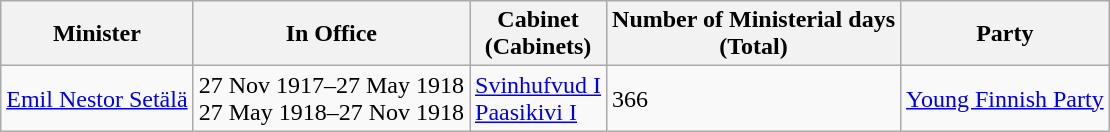<table class="wikitable">
<tr>
<th>Minister</th>
<th>In Office</th>
<th>Cabinet<br>(Cabinets)</th>
<th>Number of Ministerial days <br>(Total)</th>
<th>Party</th>
</tr>
<tr>
<td><a href='#'>Emil Nestor Setälä</a></td>
<td>27 Nov 1917–27 May 1918<br>27 May 1918–27 Nov 1918</td>
<td><a href='#'>Svinhufvud I</a><br><a href='#'>Paasikivi I</a></td>
<td>366</td>
<td><a href='#'>Young Finnish Party</a></td>
</tr>
</table>
